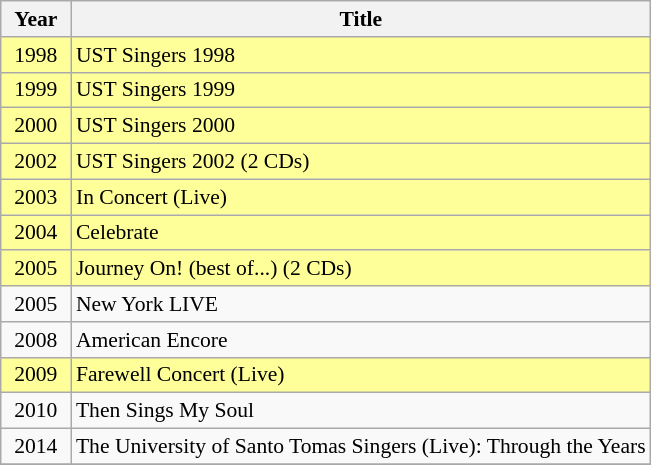<table class="wikitable" style="font-size:90%;">
<tr>
<th width=40px>Year</th>
<th>Title</th>
</tr>
<tr bgcolor="#FFFF99">
<td align=center>1998</td>
<td>UST Singers 1998</td>
</tr>
<tr bgcolor="#FFFF99">
<td align=center>1999</td>
<td>UST Singers 1999</td>
</tr>
<tr bgcolor="#FFFF99">
<td align=center>2000</td>
<td>UST Singers 2000</td>
</tr>
<tr bgcolor="#FFFF99">
<td align=center>2002</td>
<td>UST Singers 2002 (2 CDs)</td>
</tr>
<tr bgcolor="#FFFF99">
<td align=center>2003</td>
<td>In Concert (Live)</td>
</tr>
<tr bgcolor="#FFFF99">
<td align=center>2004</td>
<td>Celebrate</td>
</tr>
<tr bgcolor="#FFFF99">
<td align=center>2005</td>
<td>Journey On! (best of...) (2 CDs)</td>
</tr>
<tr>
<td align=center>2005</td>
<td>New York LIVE</td>
</tr>
<tr>
<td align=center>2008</td>
<td>American Encore</td>
</tr>
<tr bgcolor="#FFFF99">
<td align=center>2009</td>
<td>Farewell Concert (Live)</td>
</tr>
<tr>
<td align=center>2010</td>
<td>Then Sings My Soul</td>
</tr>
<tr>
<td align=center>2014</td>
<td>The University of Santo Tomas Singers (Live): Through the Years</td>
</tr>
<tr>
</tr>
</table>
